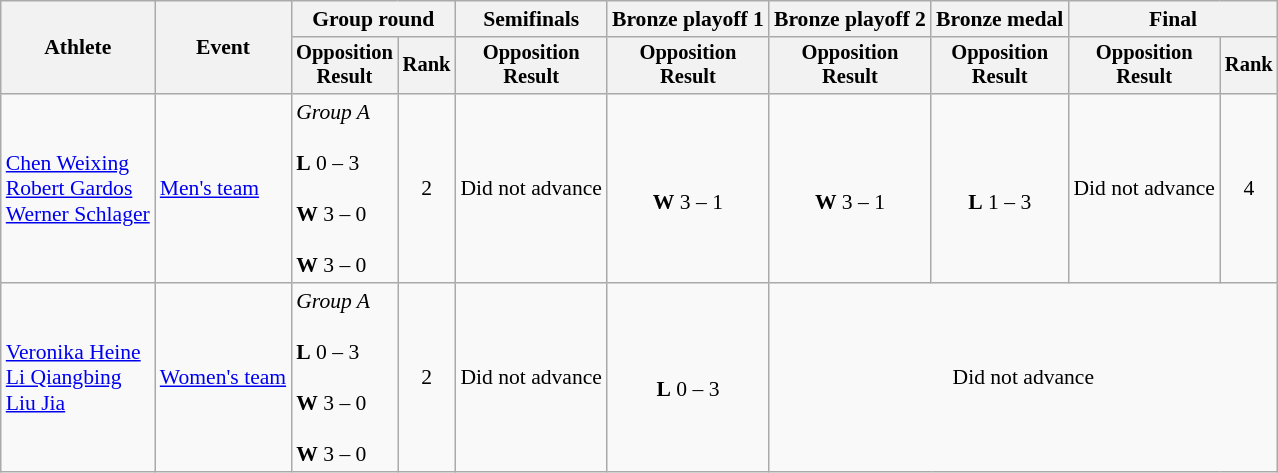<table class="wikitable" style="font-size:90%">
<tr>
<th rowspan="2">Athlete</th>
<th rowspan="2">Event</th>
<th colspan="2">Group round</th>
<th>Semifinals</th>
<th>Bronze playoff 1</th>
<th>Bronze playoff 2</th>
<th>Bronze medal</th>
<th colspan=2>Final</th>
</tr>
<tr style="font-size:95%">
<th>Opposition<br>Result</th>
<th>Rank</th>
<th>Opposition<br>Result</th>
<th>Opposition<br>Result</th>
<th>Opposition<br>Result</th>
<th>Opposition<br>Result</th>
<th>Opposition<br>Result</th>
<th>Rank</th>
</tr>
<tr align=center>
<td align=left><a href='#'>Chen Weixing</a><br><a href='#'>Robert Gardos</a><br><a href='#'>Werner Schlager</a></td>
<td align=left><a href='#'>Men's team</a></td>
<td align=left><em>Group A</em><br><br><strong>L</strong> 0 – 3<br><br><strong>W</strong> 3 – 0<br><br><strong>W</strong> 3 – 0</td>
<td>2</td>
<td>Did not advance</td>
<td><br><strong>W</strong> 3 – 1</td>
<td><br><strong>W</strong> 3 – 1</td>
<td><br><strong>L</strong> 1 – 3</td>
<td>Did not advance</td>
<td>4</td>
</tr>
<tr align=center>
<td align=left><a href='#'>Veronika Heine</a><br><a href='#'>Li Qiangbing</a><br><a href='#'>Liu Jia</a></td>
<td align=left><a href='#'>Women's team</a></td>
<td align=left><em>Group A</em><br><br><strong>L</strong> 0 – 3<br><br><strong>W</strong> 3 – 0<br><br><strong>W</strong> 3 – 0</td>
<td>2</td>
<td>Did not advance</td>
<td><br><strong>L</strong> 0 – 3</td>
<td colspan=4>Did not advance</td>
</tr>
</table>
